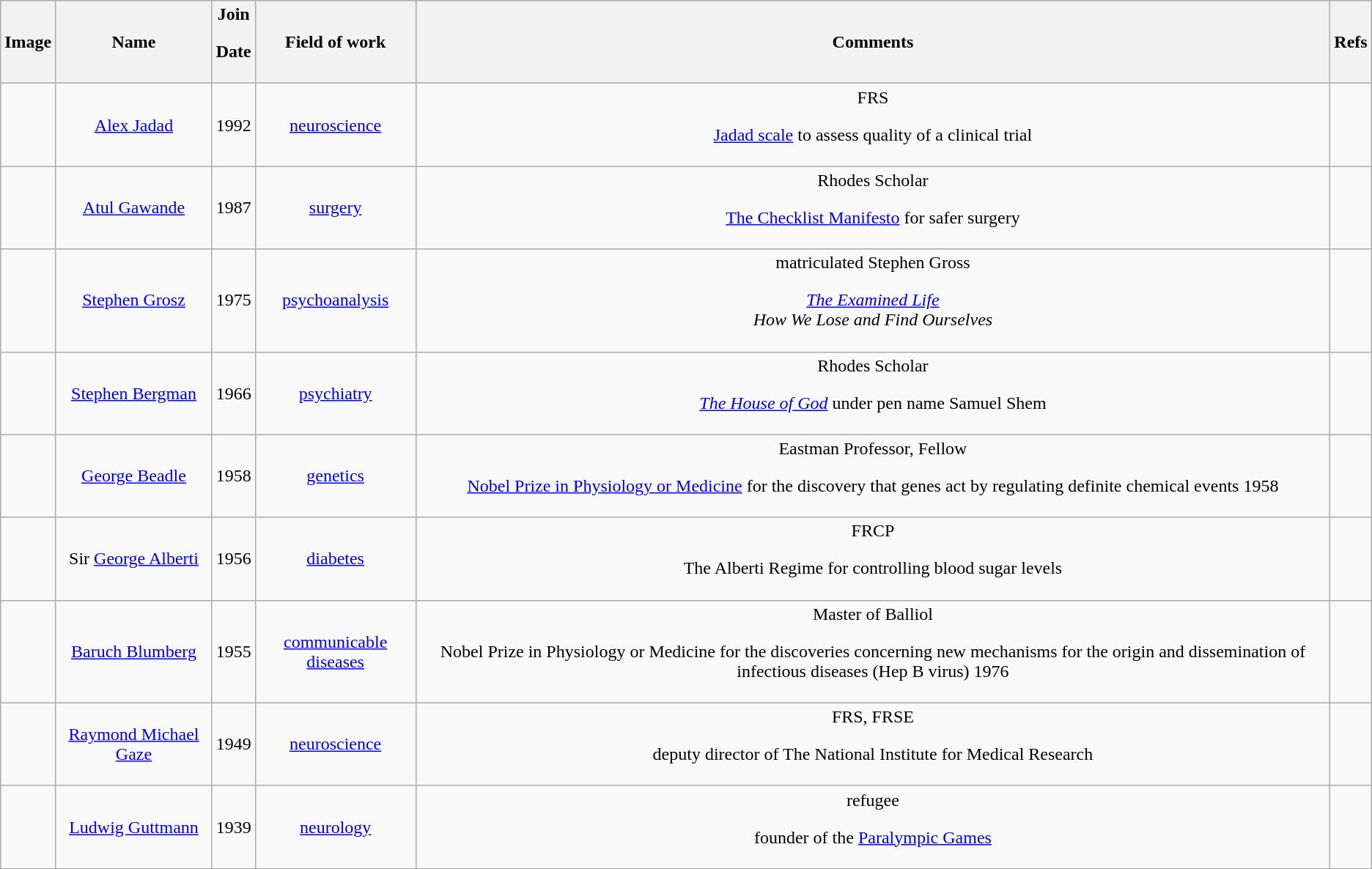<table class="wikitable sortable" style="text-align:center; border:none;">
<tr>
<th class="unsortable">Image</th>
<th>Name</th>
<th>Join<p>Date</p></th>
<th>Field of work</th>
<th>Comments</th>
<th>Refs</th>
</tr>
<tr>
<td></td>
<td><a href='#'>Alex Jadad</a></td>
<td>1992</td>
<td><a href='#'>neuroscience</a></td>
<td>FRS<p> <a href='#'>Jadad scale</a> to assess quality of a clinical trial</p></td>
<td></td>
</tr>
<tr>
<td></td>
<td><a href='#'>Atul Gawande</a></td>
<td>1987</td>
<td><a href='#'>surgery</a></td>
<td>Rhodes Scholar<p> <a href='#'>The Checklist Manifesto</a> for safer surgery</p></td>
<td></td>
</tr>
<tr>
<td></td>
<td><a href='#'>Stephen Grosz</a></td>
<td>1975</td>
<td><a href='#'>psychoanalysis</a></td>
<td>matriculated Stephen Gross<p><em><a href='#'>The Examined Life</a><br>How We Lose and Find Ourselves</em></p></td>
<td></td>
</tr>
<tr>
<td></td>
<td><a href='#'>Stephen Bergman</a></td>
<td>1966</td>
<td><a href='#'>psychiatry</a></td>
<td>Rhodes Scholar<p> <em><a href='#'>The House of God</a></em> under pen name Samuel Shem</p></td>
<td></td>
</tr>
<tr>
<td></td>
<td><a href='#'>George Beadle</a></td>
<td>1958</td>
<td><a href='#'>genetics</a></td>
<td>Eastman Professor, Fellow<p> <a href='#'>Nobel Prize in Physiology or Medicine</a> for the discovery that genes act by regulating definite chemical events 1958</p></td>
<td></td>
</tr>
<tr>
<td></td>
<td>Sir <a href='#'>George Alberti</a></td>
<td>1956</td>
<td><a href='#'>diabetes</a></td>
<td>FRCP<p>The Alberti Regime for controlling blood sugar levels</p></td>
<td></td>
</tr>
<tr>
<td></td>
<td><a href='#'>Baruch Blumberg</a></td>
<td>1955</td>
<td><a href='#'>communicable diseases</a></td>
<td>Master of Balliol<p> Nobel Prize in Physiology or Medicine for the discoveries concerning new mechanisms for the origin and dissemination of infectious diseases (Hep B virus) 1976</p></td>
<td></td>
</tr>
<tr>
<td></td>
<td><a href='#'>Raymond Michael Gaze</a></td>
<td>1949</td>
<td><a href='#'>neuroscience</a></td>
<td>FRS, FRSE<p>deputy director of The National Institute for Medical Research</p></td>
<td></td>
</tr>
<tr>
<td></td>
<td><a href='#'>Ludwig Guttmann</a></td>
<td>1939</td>
<td><a href='#'>neurology</a></td>
<td>refugee<p> founder of the <a href='#'>Paralympic Games</a></p></td>
<td></td>
</tr>
</table>
